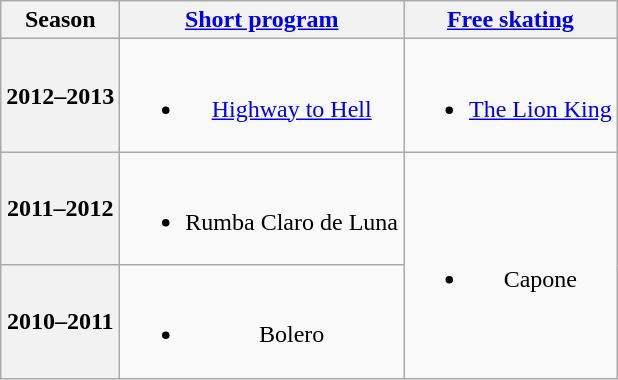<table class=wikitable style=text-align:center>
<tr>
<th>Season</th>
<th><a href='#'>Short program</a></th>
<th><a href='#'>Free skating</a></th>
</tr>
<tr>
<th>2012–2013 <br> </th>
<td><br><ul><li><a href='#'>Highway to Hell</a> <br></li></ul></td>
<td><br><ul><li><a href='#'>The Lion King</a> <br></li></ul></td>
</tr>
<tr>
<th>2011–2012 <br> </th>
<td><br><ul><li>Rumba Claro de Luna <br></li></ul></td>
<td rowspan=2><br><ul><li>Capone <br></li></ul></td>
</tr>
<tr>
<th>2010–2011 <br> </th>
<td><br><ul><li>Bolero <br></li></ul></td>
</tr>
</table>
